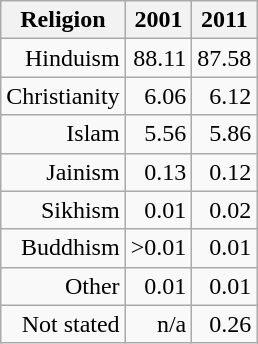<table class="wikitable sortable"  style="text-align: right;">
<tr>
<th>Religion</th>
<th>2001</th>
<th>2011</th>
</tr>
<tr>
<td>Hinduism</td>
<td>88.11</td>
<td>87.58</td>
</tr>
<tr>
<td>Christianity</td>
<td>6.06</td>
<td>6.12</td>
</tr>
<tr>
<td>Islam</td>
<td>5.56</td>
<td>5.86</td>
</tr>
<tr>
<td>Jainism</td>
<td>0.13</td>
<td>0.12</td>
</tr>
<tr>
<td>Sikhism</td>
<td>0.01</td>
<td>0.02</td>
</tr>
<tr>
<td>Buddhism</td>
<td>>0.01</td>
<td>0.01</td>
</tr>
<tr>
<td>Other</td>
<td>0.01</td>
<td>0.01</td>
</tr>
<tr>
<td>Not stated</td>
<td>n/a</td>
<td>0.26</td>
</tr>
</table>
